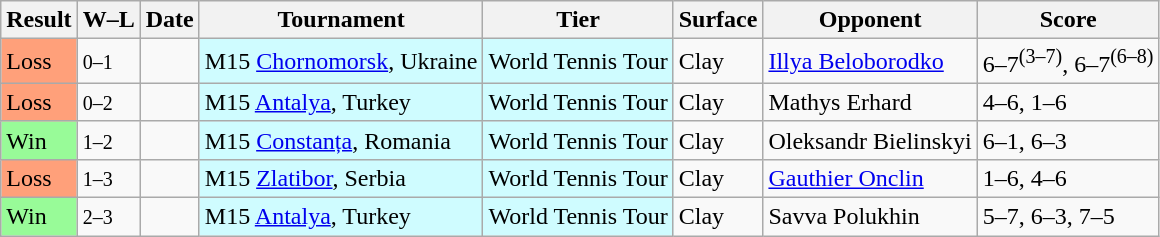<table class="sortable wikitable">
<tr>
<th>Result</th>
<th class="unsortable">W–L</th>
<th>Date</th>
<th>Tournament</th>
<th>Tier</th>
<th>Surface</th>
<th>Opponent</th>
<th class="unsortable">Score</th>
</tr>
<tr>
<td bgcolor=FFA07A>Loss</td>
<td><small>0–1</small></td>
<td></td>
<td style="background:#cffcff;">M15 <a href='#'>Chornomorsk</a>, Ukraine</td>
<td style="background:#cffcff;">World Tennis Tour</td>
<td>Clay</td>
<td> <a href='#'>Illya Beloborodko</a></td>
<td>6–7<sup>(3–7)</sup>, 6–7<sup>(6–8)</sup></td>
</tr>
<tr>
<td bgcolor=FFA07A>Loss</td>
<td><small>0–2</small></td>
<td></td>
<td style="background:#cffcff;">M15 <a href='#'>Antalya</a>, Turkey</td>
<td style="background:#cffcff;">World Tennis Tour</td>
<td>Clay</td>
<td> Mathys Erhard</td>
<td>4–6, 1–6</td>
</tr>
<tr>
<td style="background:#98fb98;">Win</td>
<td><small>1–2</small></td>
<td></td>
<td style="background:#cffcff;">M15 <a href='#'>Constanța</a>, Romania</td>
<td style="background:#cffcff;">World Tennis Tour</td>
<td>Clay</td>
<td> Oleksandr Bielinskyi</td>
<td>6–1, 6–3</td>
</tr>
<tr>
<td bgcolor=FFA07A>Loss</td>
<td><small>1–3</small></td>
<td></td>
<td style="background:#cffcff;">M15 <a href='#'>Zlatibor</a>, Serbia</td>
<td style="background:#cffcff;">World Tennis Tour</td>
<td>Clay</td>
<td> <a href='#'>Gauthier Onclin</a></td>
<td>1–6, 4–6</td>
</tr>
<tr>
<td style="background:#98fb98;">Win</td>
<td><small>2–3</small></td>
<td></td>
<td style="background:#cffcff;">M15 <a href='#'>Antalya</a>, Turkey</td>
<td style="background:#cffcff;">World Tennis Tour</td>
<td>Clay</td>
<td> Savva Polukhin</td>
<td>5–7, 6–3, 7–5</td>
</tr>
</table>
